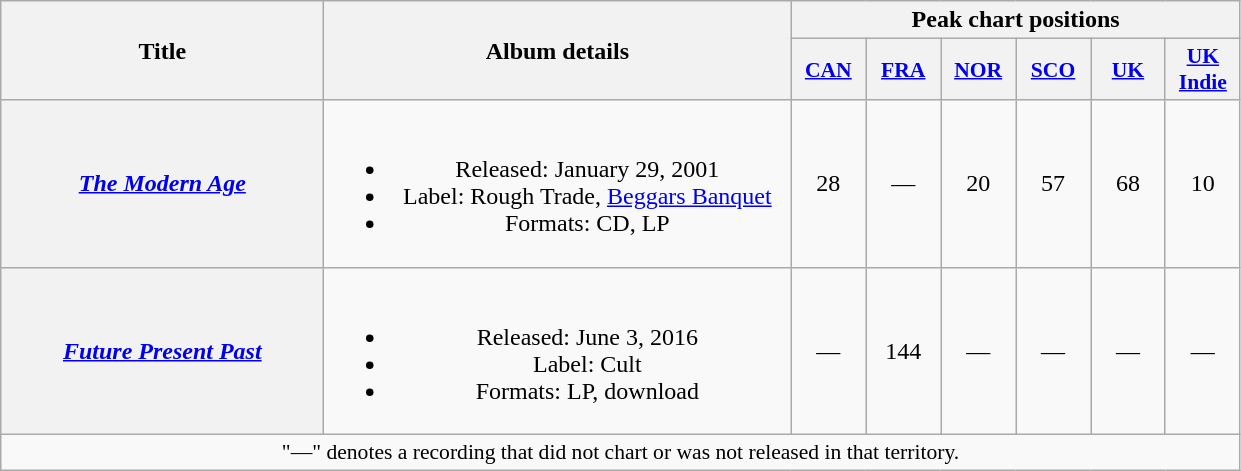<table class="wikitable plainrowheaders" style="text-align:center;">
<tr>
<th scope="col" rowspan="2" style="width:13em;">Title</th>
<th scope="col" rowspan="2" style="width:19em;">Album details</th>
<th colspan="6">Peak chart positions</th>
</tr>
<tr>
<th scope="col" style="width:3em;font-size:90%;"><a href='#'>CAN</a><br></th>
<th scope="col" style="width:3em; font-size:90%;"><a href='#'>FRA</a><br></th>
<th scope="col" style="width:3em; font-size:90%;"><a href='#'>NOR</a><br></th>
<th scope="col" style="width:3em;font-size:90%;"><a href='#'>SCO</a><br></th>
<th scope="col" style="width:3em;font-size:90%;"><a href='#'>UK</a><br></th>
<th scope="col" style="width:3em;font-size:90%;"><a href='#'>UK<br>Indie</a><br></th>
</tr>
<tr>
<th scope="row"><em><a href='#'>The Modern Age</a></em></th>
<td><br><ul><li>Released: January 29, 2001</li><li>Label: Rough Trade, <a href='#'>Beggars Banquet</a></li><li>Formats: CD, LP</li></ul></td>
<td>28</td>
<td>—</td>
<td>20</td>
<td>57</td>
<td>68</td>
<td>10</td>
</tr>
<tr>
<th scope="row"><em><a href='#'>Future Present Past</a></em></th>
<td><br><ul><li>Released: June 3, 2016</li><li>Label: Cult</li><li>Formats: LP, download</li></ul></td>
<td>—</td>
<td>144</td>
<td>—</td>
<td>—</td>
<td>—</td>
<td>—</td>
</tr>
<tr>
<td colspan="16" style="font-size:90%">"—" denotes a recording that did not chart or was not released in that territory.</td>
</tr>
</table>
